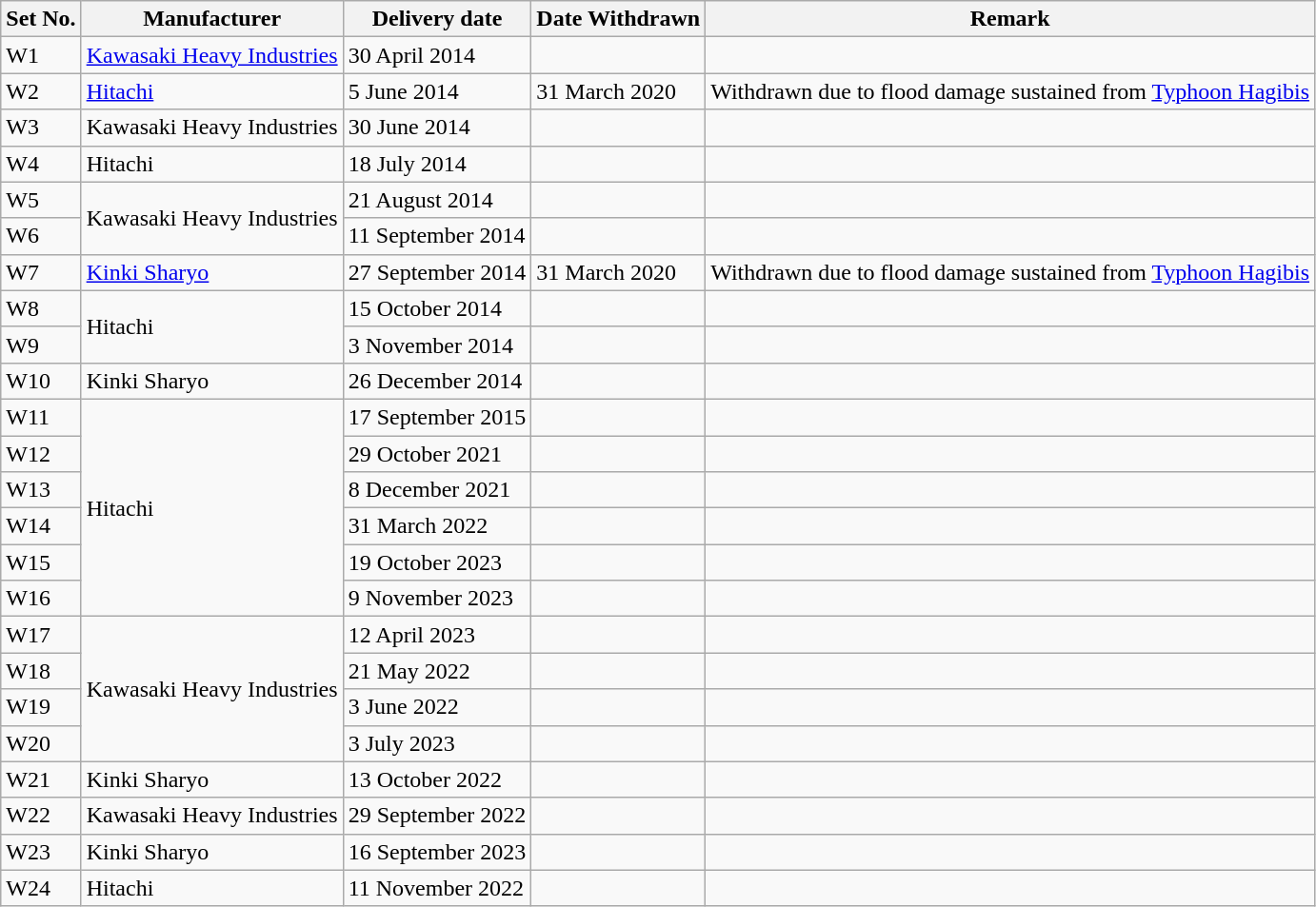<table class="wikitable">
<tr>
<th>Set No.</th>
<th>Manufacturer</th>
<th>Delivery date</th>
<th>Date Withdrawn</th>
<th>Remark</th>
</tr>
<tr>
<td>W1</td>
<td><a href='#'>Kawasaki Heavy Industries</a></td>
<td>30 April 2014</td>
<td></td>
<td></td>
</tr>
<tr>
<td>W2</td>
<td><a href='#'>Hitachi</a></td>
<td>5 June 2014</td>
<td>31 March 2020</td>
<td>Withdrawn due to flood damage sustained from <a href='#'>Typhoon Hagibis</a></td>
</tr>
<tr>
<td>W3</td>
<td>Kawasaki Heavy Industries</td>
<td>30 June 2014</td>
<td></td>
<td></td>
</tr>
<tr>
<td>W4</td>
<td>Hitachi</td>
<td>18 July 2014</td>
<td></td>
<td></td>
</tr>
<tr>
<td>W5</td>
<td rowspan="2">Kawasaki Heavy Industries</td>
<td>21 August 2014</td>
<td></td>
<td></td>
</tr>
<tr>
<td>W6</td>
<td>11 September 2014</td>
<td></td>
<td></td>
</tr>
<tr>
<td>W7</td>
<td><a href='#'>Kinki Sharyo</a></td>
<td>27 September 2014</td>
<td>31 March 2020</td>
<td>Withdrawn due to flood damage sustained from <a href='#'>Typhoon Hagibis</a></td>
</tr>
<tr>
<td>W8</td>
<td rowspan="2">Hitachi</td>
<td>15 October 2014</td>
<td></td>
<td></td>
</tr>
<tr>
<td>W9</td>
<td>3 November 2014</td>
<td></td>
<td></td>
</tr>
<tr>
<td>W10</td>
<td>Kinki Sharyo</td>
<td>26 December 2014</td>
<td></td>
<td></td>
</tr>
<tr>
<td>W11</td>
<td rowspan="6">Hitachi</td>
<td>17 September 2015</td>
<td></td>
<td></td>
</tr>
<tr>
<td>W12</td>
<td>29 October 2021</td>
<td></td>
<td></td>
</tr>
<tr>
<td>W13</td>
<td>8 December 2021</td>
<td></td>
<td></td>
</tr>
<tr>
<td>W14</td>
<td>31 March 2022</td>
<td></td>
<td></td>
</tr>
<tr>
<td>W15</td>
<td>19 October 2023</td>
<td></td>
<td></td>
</tr>
<tr>
<td>W16</td>
<td>9 November 2023</td>
<td></td>
<td></td>
</tr>
<tr>
<td>W17</td>
<td rowspan="4">Kawasaki Heavy Industries</td>
<td>12 April 2023</td>
<td></td>
<td></td>
</tr>
<tr>
<td>W18</td>
<td>21 May 2022</td>
<td></td>
<td></td>
</tr>
<tr>
<td>W19</td>
<td>3 June 2022</td>
<td></td>
<td></td>
</tr>
<tr>
<td>W20</td>
<td>3 July 2023</td>
<td></td>
<td></td>
</tr>
<tr>
<td>W21</td>
<td>Kinki Sharyo</td>
<td>13 October 2022</td>
<td></td>
<td></td>
</tr>
<tr>
<td>W22</td>
<td>Kawasaki Heavy Industries</td>
<td>29 September 2022</td>
<td></td>
<td></td>
</tr>
<tr>
<td>W23</td>
<td>Kinki Sharyo</td>
<td>16 September 2023</td>
<td></td>
<td></td>
</tr>
<tr>
<td>W24</td>
<td>Hitachi</td>
<td>11 November 2022</td>
<td></td>
<td></td>
</tr>
</table>
